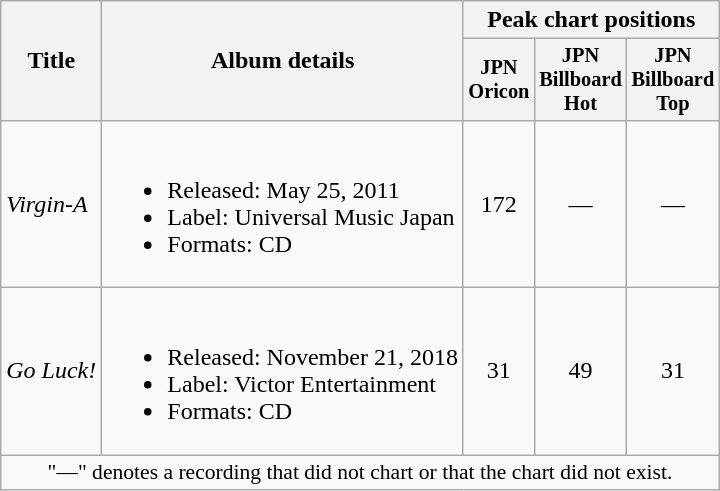<table class="wikitable">
<tr>
<th rowspan="2">Title</th>
<th rowspan="2">Album details</th>
<th colspan="3">Peak chart positions</th>
</tr>
<tr>
<th style="width:3em;font-size:85%;">JPN<wbr>Oricon<wbr></th>
<th style="width:3em;font-size:85%;">JPN<wbr>Billboard<wbr>Hot<wbr></th>
<th style="width:3em;font-size:85%;">JPN<wbr>Billboard<wbr>Top<wbr></th>
</tr>
<tr>
<td><em>Virgin-A</em></td>
<td><br><ul><li>Released: May 25, 2011</li><li>Label: Universal Music Japan</li><li>Formats: CD</li></ul></td>
<td align="center">172</td>
<td align="center">—</td>
<td align="center">—</td>
</tr>
<tr>
<td><em>Go Luck!</em></td>
<td><br><ul><li>Released: November 21, 2018</li><li>Label: Victor Entertainment</li><li>Formats: CD</li></ul></td>
<td align="center">31</td>
<td align="center">49</td>
<td align="center">31</td>
</tr>
<tr>
<td align="center" colspan="5" style="font-size:90%">"—" denotes a recording that did not chart or that the chart did not exist.</td>
</tr>
</table>
